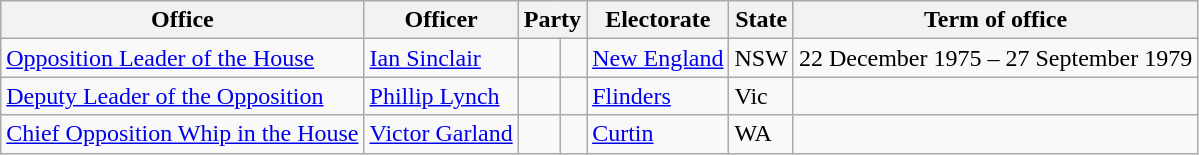<table class="wikitable sortable">
<tr>
<th>Office</th>
<th>Officer</th>
<th colspan="2">Party</th>
<th>Electorate</th>
<th>State</th>
<th>Term of office</th>
</tr>
<tr>
<td><a href='#'>Opposition Leader of the House</a></td>
<td><a href='#'>Ian Sinclair</a></td>
<td> </td>
<td></td>
<td><a href='#'>New England</a></td>
<td>NSW</td>
<td>22 December 1975 – 27 September 1979</td>
</tr>
<tr>
<td><a href='#'>Deputy Leader of the Opposition</a></td>
<td><a href='#'>Phillip Lynch</a></td>
<td> </td>
<td></td>
<td><a href='#'>Flinders</a></td>
<td>Vic</td>
<td></td>
</tr>
<tr>
<td><a href='#'>Chief Opposition Whip in the House</a></td>
<td><a href='#'>Victor Garland</a></td>
<td> </td>
<td></td>
<td><a href='#'>Curtin</a></td>
<td>WA</td>
<td></td>
</tr>
</table>
